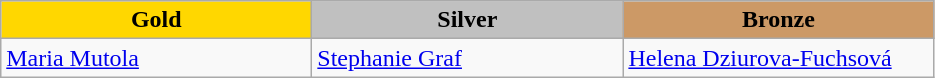<table class="wikitable" style="text-align:left">
<tr align="center">
<td width=200 bgcolor=gold><strong>Gold</strong></td>
<td width=200 bgcolor=silver><strong>Silver</strong></td>
<td width=200 bgcolor=CC9966><strong>Bronze</strong></td>
</tr>
<tr>
<td><a href='#'>Maria Mutola</a><br><em></em></td>
<td><a href='#'>Stephanie Graf</a><br><em></em></td>
<td><a href='#'>Helena Dziurova-Fuchsová</a><br><em></em></td>
</tr>
</table>
